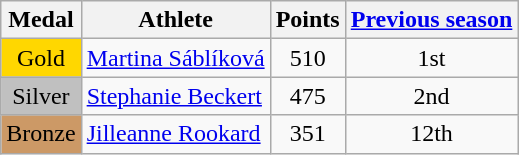<table class="wikitable">
<tr>
<th><strong>Medal</strong></th>
<th><strong>Athlete</strong></th>
<th><strong>Points</strong></th>
<th><strong><a href='#'>Previous season</a></strong></th>
</tr>
<tr align="center">
<td bgcolor="gold">Gold</td>
<td align="left"> <a href='#'>Martina Sáblíková</a></td>
<td>510</td>
<td>1st</td>
</tr>
<tr align="center">
<td bgcolor="silver">Silver</td>
<td align="left"> <a href='#'>Stephanie Beckert</a></td>
<td>475</td>
<td>2nd</td>
</tr>
<tr align="center">
<td bgcolor="CC9966">Bronze</td>
<td align="left"> <a href='#'>Jilleanne Rookard</a></td>
<td>351</td>
<td>12th</td>
</tr>
</table>
